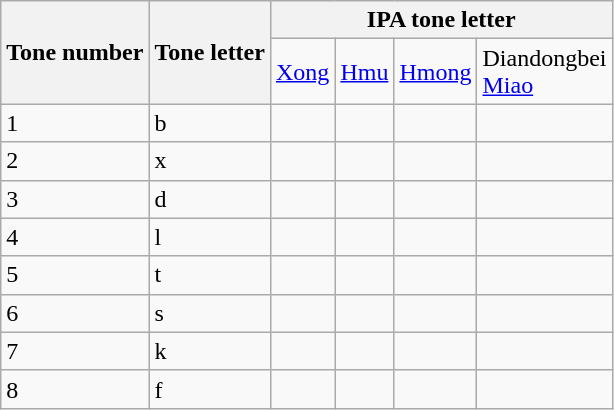<table class="wikitable">
<tr>
<th rowspan=2>Tone number</th>
<th rowspan=2>Tone letter</th>
<th colspan=4>IPA tone letter</th>
</tr>
<tr>
<td><a href='#'>Xong</a></td>
<td><a href='#'>Hmu</a></td>
<td><a href='#'>Hmong</a></td>
<td>Diandongbei<br><a href='#'>Miao</a></td>
</tr>
<tr>
<td>1</td>
<td>b</td>
<td></td>
<td></td>
<td></td>
<td></td>
</tr>
<tr>
<td>2</td>
<td>x</td>
<td></td>
<td></td>
<td></td>
<td></td>
</tr>
<tr>
<td>3</td>
<td>d</td>
<td></td>
<td></td>
<td></td>
<td></td>
</tr>
<tr>
<td>4</td>
<td>l</td>
<td></td>
<td></td>
<td></td>
<td></td>
</tr>
<tr>
<td>5</td>
<td>t</td>
<td></td>
<td></td>
<td></td>
<td></td>
</tr>
<tr>
<td>6</td>
<td>s</td>
<td></td>
<td></td>
<td></td>
<td></td>
</tr>
<tr>
<td>7</td>
<td>k</td>
<td></td>
<td></td>
<td></td>
<td></td>
</tr>
<tr>
<td>8</td>
<td>f</td>
<td></td>
<td></td>
<td></td>
<td></td>
</tr>
</table>
